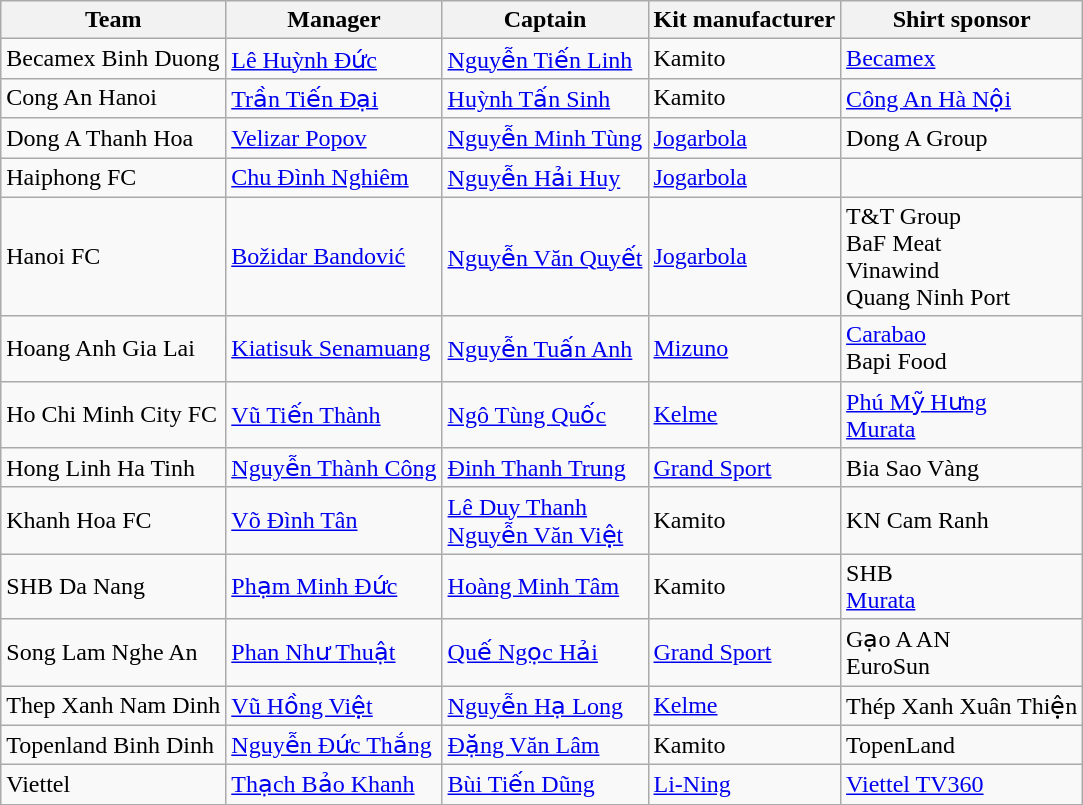<table class="wikitable sortable" style="text-align:left;">
<tr>
<th>Team</th>
<th>Manager</th>
<th>Captain</th>
<th>Kit manufacturer</th>
<th>Shirt sponsor</th>
</tr>
<tr>
<td>Becamex Binh Duong</td>
<td> <a href='#'>Lê Huỳnh Đức</a></td>
<td> <a href='#'>Nguyễn Tiến Linh</a></td>
<td> Kamito</td>
<td> <a href='#'>Becamex</a></td>
</tr>
<tr>
<td>Cong An Hanoi</td>
<td> <a href='#'>Trần Tiến Đại</a></td>
<td> <a href='#'>Huỳnh Tấn Sinh</a></td>
<td> Kamito</td>
<td> <a href='#'>Công An Hà Nội</a></td>
</tr>
<tr>
<td>Dong A Thanh Hoa</td>
<td> <a href='#'>Velizar Popov</a></td>
<td> <a href='#'>Nguyễn Minh Tùng</a></td>
<td> <a href='#'>Jogarbola</a></td>
<td> Dong A Group</td>
</tr>
<tr>
<td>Haiphong FC</td>
<td> <a href='#'>Chu Đình Nghiêm</a></td>
<td> <a href='#'>Nguyễn Hải Huy</a></td>
<td> <a href='#'>Jogarbola</a></td>
<td></td>
</tr>
<tr>
<td>Hanoi FC</td>
<td> <a href='#'>Božidar Bandović</a></td>
<td> <a href='#'>Nguyễn Văn Quyết</a></td>
<td> <a href='#'>Jogarbola</a></td>
<td> T&T Group<br> BaF Meat<br> Vinawind<br> Quang Ninh Port</td>
</tr>
<tr>
<td>Hoang Anh Gia Lai</td>
<td> <a href='#'>Kiatisuk Senamuang</a></td>
<td> <a href='#'>Nguyễn Tuấn Anh</a></td>
<td> <a href='#'>Mizuno</a></td>
<td> <a href='#'>Carabao</a><br> Bapi Food</td>
</tr>
<tr>
<td>Ho Chi Minh City FC</td>
<td> <a href='#'>Vũ Tiến Thành</a></td>
<td> <a href='#'>Ngô Tùng Quốc</a></td>
<td> <a href='#'>Kelme</a></td>
<td> <a href='#'>Phú Mỹ Hưng</a><br> <a href='#'>Murata</a></td>
</tr>
<tr>
<td>Hong Linh Ha Tinh</td>
<td> <a href='#'>Nguyễn Thành Công</a></td>
<td> <a href='#'>Đinh Thanh Trung</a></td>
<td> <a href='#'>Grand Sport</a></td>
<td> Bia Sao Vàng</td>
</tr>
<tr>
<td>Khanh Hoa FC</td>
<td> <a href='#'>Võ Đình Tân</a></td>
<td> <a href='#'>Lê Duy Thanh</a><br> <a href='#'>Nguyễn Văn Việt</a></td>
<td> Kamito</td>
<td> KN Cam Ranh</td>
</tr>
<tr>
<td>SHB Da Nang</td>
<td> <a href='#'>Phạm Minh Đức</a></td>
<td> <a href='#'>Hoàng Minh Tâm</a></td>
<td> Kamito</td>
<td> SHB<br> <a href='#'>Murata</a></td>
</tr>
<tr>
<td>Song Lam Nghe An</td>
<td> <a href='#'>Phan Như Thuật</a></td>
<td> <a href='#'>Quế Ngọc Hải</a></td>
<td> <a href='#'>Grand Sport</a></td>
<td> Gạo A AN<br> EuroSun</td>
</tr>
<tr>
<td>Thep Xanh Nam Dinh</td>
<td> <a href='#'>Vũ Hồng Việt</a></td>
<td> <a href='#'>Nguyễn Hạ Long</a></td>
<td> <a href='#'>Kelme</a></td>
<td> Thép Xanh Xuân Thiện</td>
</tr>
<tr>
<td>Topenland Binh Dinh</td>
<td> <a href='#'>Nguyễn Đức Thắng</a></td>
<td> <a href='#'>Đặng Văn Lâm</a></td>
<td> Kamito</td>
<td> TopenLand</td>
</tr>
<tr>
<td>Viettel</td>
<td> <a href='#'>Thạch Bảo Khanh</a></td>
<td> <a href='#'>Bùi Tiến Dũng</a></td>
<td> <a href='#'>Li-Ning</a></td>
<td> <a href='#'>Viettel TV360</a></td>
</tr>
</table>
